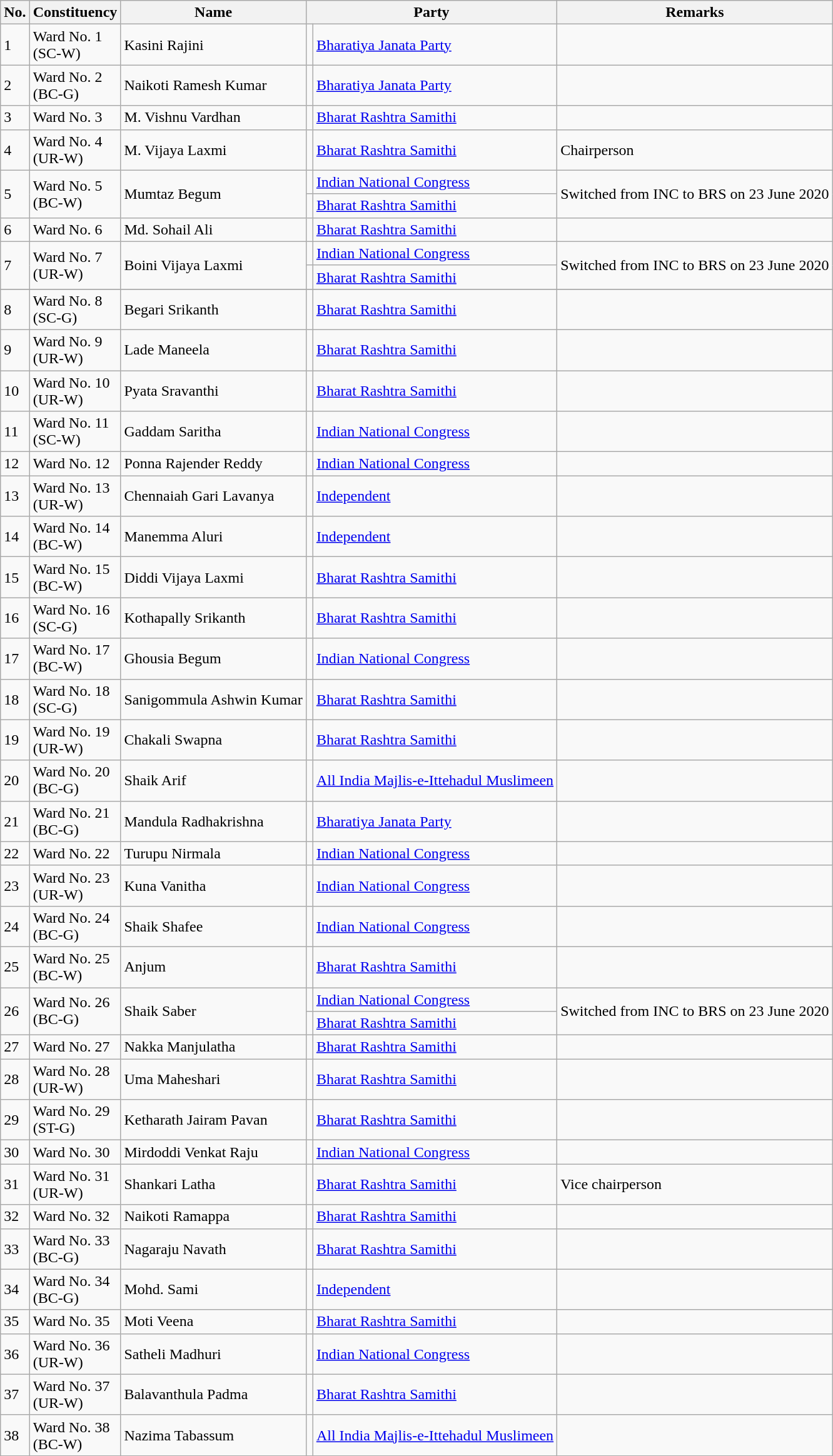<table class="sortable wikitable">
<tr>
<th>No.</th>
<th>Constituency</th>
<th>Name</th>
<th colspan="2">Party</th>
<th>Remarks</th>
</tr>
<tr>
<td>1</td>
<td>Ward No. 1<br>(SC-W)</td>
<td>Kasini Rajini</td>
<td></td>
<td><a href='#'>Bharatiya Janata Party</a></td>
<td></td>
</tr>
<tr>
<td>2</td>
<td>Ward No. 2<br>(BC-G)</td>
<td>Naikoti Ramesh Kumar</td>
<td></td>
<td><a href='#'>Bharatiya Janata Party</a></td>
<td></td>
</tr>
<tr>
<td>3</td>
<td>Ward No. 3</td>
<td>M. Vishnu Vardhan</td>
<td></td>
<td><a href='#'>Bharat Rashtra Samithi</a></td>
<td></td>
</tr>
<tr>
<td>4</td>
<td>Ward No. 4<br>(UR-W)</td>
<td>M. Vijaya Laxmi</td>
<td></td>
<td><a href='#'>Bharat Rashtra Samithi</a></td>
<td>Chairperson</td>
</tr>
<tr>
<td rowspan="2">5</td>
<td rowspan="2">Ward No. 5<br>(BC-W)</td>
<td rowspan="2">Mumtaz Begum</td>
<td></td>
<td><a href='#'>Indian National Congress</a></td>
<td rowspan="2">Switched from INC to BRS on 23 June 2020</td>
</tr>
<tr>
<td></td>
<td><a href='#'>Bharat Rashtra Samithi</a></td>
</tr>
<tr>
<td>6</td>
<td>Ward No. 6</td>
<td>Md. Sohail Ali</td>
<td></td>
<td><a href='#'>Bharat Rashtra Samithi</a></td>
<td></td>
</tr>
<tr>
<td rowspan="2">7</td>
<td rowspan="2">Ward No. 7<br>(UR-W)</td>
<td rowspan="2">Boini Vijaya Laxmi</td>
<td></td>
<td><a href='#'>Indian National Congress</a></td>
<td rowspan="2">Switched from INC to BRS on 23 June 2020</td>
</tr>
<tr>
<td></td>
<td><a href='#'>Bharat Rashtra Samithi</a></td>
</tr>
<tr>
</tr>
<tr>
<td>8</td>
<td>Ward No. 8<br>(SC-G)</td>
<td>Begari Srikanth</td>
<td></td>
<td><a href='#'>Bharat Rashtra Samithi</a></td>
<td></td>
</tr>
<tr>
<td>9</td>
<td>Ward No. 9<br>(UR-W)</td>
<td>Lade Maneela</td>
<td></td>
<td><a href='#'>Bharat Rashtra Samithi</a></td>
<td></td>
</tr>
<tr>
<td>10</td>
<td>Ward No. 10<br>(UR-W)</td>
<td>Pyata Sravanthi</td>
<td></td>
<td><a href='#'>Bharat Rashtra Samithi</a></td>
<td></td>
</tr>
<tr>
<td>11</td>
<td>Ward No. 11<br>(SC-W)</td>
<td>Gaddam Saritha</td>
<td></td>
<td><a href='#'>Indian National Congress</a></td>
<td></td>
</tr>
<tr>
<td>12</td>
<td>Ward No. 12</td>
<td>Ponna Rajender Reddy</td>
<td></td>
<td><a href='#'>Indian National Congress</a></td>
<td></td>
</tr>
<tr>
<td>13</td>
<td>Ward No. 13<br>(UR-W)</td>
<td>Chennaiah Gari Lavanya</td>
<td></td>
<td><a href='#'>Independent</a></td>
<td></td>
</tr>
<tr>
<td>14</td>
<td>Ward No. 14<br>(BC-W)</td>
<td>Manemma Aluri</td>
<td></td>
<td><a href='#'>Independent</a></td>
<td></td>
</tr>
<tr>
<td>15</td>
<td>Ward No. 15<br>(BC-W)</td>
<td>Diddi Vijaya Laxmi</td>
<td></td>
<td><a href='#'>Bharat Rashtra Samithi</a></td>
<td></td>
</tr>
<tr>
<td>16</td>
<td>Ward No. 16<br>(SC-G)</td>
<td>Kothapally Srikanth</td>
<td></td>
<td><a href='#'>Bharat Rashtra Samithi</a></td>
<td></td>
</tr>
<tr>
<td>17</td>
<td>Ward No. 17<br>(BC-W)</td>
<td>Ghousia Begum</td>
<td></td>
<td><a href='#'>Indian National Congress</a></td>
<td></td>
</tr>
<tr>
<td>18</td>
<td>Ward No. 18<br>(SC-G)</td>
<td>Sanigommula Ashwin Kumar</td>
<td></td>
<td><a href='#'>Bharat Rashtra Samithi</a></td>
<td></td>
</tr>
<tr>
<td>19</td>
<td>Ward No. 19<br>(UR-W)</td>
<td>Chakali Swapna</td>
<td></td>
<td><a href='#'>Bharat Rashtra Samithi</a></td>
<td></td>
</tr>
<tr>
<td>20</td>
<td>Ward No. 20<br>(BC-G)</td>
<td>Shaik Arif</td>
<td></td>
<td><a href='#'>All India Majlis-e-Ittehadul Muslimeen</a></td>
<td></td>
</tr>
<tr>
<td>21</td>
<td>Ward No. 21<br>(BC-G)</td>
<td>Mandula Radhakrishna</td>
<td></td>
<td><a href='#'>Bharatiya Janata Party</a></td>
<td></td>
</tr>
<tr>
<td>22</td>
<td>Ward No. 22</td>
<td>Turupu Nirmala</td>
<td></td>
<td><a href='#'>Indian National Congress</a></td>
<td></td>
</tr>
<tr>
<td>23</td>
<td>Ward No. 23<br>(UR-W)</td>
<td>Kuna Vanitha</td>
<td></td>
<td><a href='#'>Indian National Congress</a></td>
<td></td>
</tr>
<tr>
<td>24</td>
<td>Ward No. 24<br>(BC-G)</td>
<td>Shaik Shafee</td>
<td></td>
<td><a href='#'>Indian National Congress</a></td>
<td></td>
</tr>
<tr>
<td>25</td>
<td>Ward No. 25<br>(BC-W)</td>
<td>Anjum</td>
<td></td>
<td><a href='#'>Bharat Rashtra Samithi</a></td>
<td></td>
</tr>
<tr>
<td rowspan="2">26</td>
<td rowspan="2">Ward No. 26<br>(BC-G)</td>
<td rowspan="2">Shaik Saber</td>
<td></td>
<td><a href='#'>Indian National Congress</a></td>
<td rowspan="2">Switched from INC to BRS on 23 June 2020</td>
</tr>
<tr>
<td></td>
<td><a href='#'>Bharat Rashtra Samithi</a></td>
</tr>
<tr>
<td>27</td>
<td>Ward No. 27</td>
<td>Nakka Manjulatha</td>
<td></td>
<td><a href='#'>Bharat Rashtra Samithi</a></td>
<td></td>
</tr>
<tr>
<td>28</td>
<td>Ward No. 28<br>(UR-W)</td>
<td>Uma Maheshari</td>
<td></td>
<td><a href='#'>Bharat Rashtra Samithi</a></td>
<td></td>
</tr>
<tr>
<td>29</td>
<td>Ward No. 29<br>(ST-G)</td>
<td>Ketharath Jairam Pavan</td>
<td></td>
<td><a href='#'>Bharat Rashtra Samithi</a></td>
<td></td>
</tr>
<tr>
<td>30</td>
<td>Ward No. 30</td>
<td>Mirdoddi Venkat Raju</td>
<td></td>
<td><a href='#'>Indian National Congress</a></td>
<td></td>
</tr>
<tr>
<td>31</td>
<td>Ward No. 31<br>(UR-W)</td>
<td>Shankari Latha</td>
<td></td>
<td><a href='#'>Bharat Rashtra Samithi</a></td>
<td>Vice chairperson</td>
</tr>
<tr>
<td>32</td>
<td>Ward No. 32</td>
<td>Naikoti Ramappa</td>
<td></td>
<td><a href='#'>Bharat Rashtra Samithi</a></td>
<td></td>
</tr>
<tr>
<td>33</td>
<td>Ward No. 33<br>(BC-G)</td>
<td>Nagaraju Navath</td>
<td></td>
<td><a href='#'>Bharat Rashtra Samithi</a></td>
<td></td>
</tr>
<tr>
<td>34</td>
<td>Ward No. 34<br>(BC-G)</td>
<td>Mohd. Sami</td>
<td></td>
<td><a href='#'>Independent</a></td>
<td></td>
</tr>
<tr>
<td>35</td>
<td>Ward No. 35</td>
<td>Moti Veena</td>
<td></td>
<td><a href='#'>Bharat Rashtra Samithi</a></td>
<td></td>
</tr>
<tr>
<td>36</td>
<td>Ward No. 36<br>(UR-W)</td>
<td>Satheli Madhuri</td>
<td></td>
<td><a href='#'>Indian National Congress</a></td>
<td></td>
</tr>
<tr>
<td>37</td>
<td>Ward No. 37<br>(UR-W)</td>
<td>Balavanthula Padma</td>
<td></td>
<td><a href='#'>Bharat Rashtra Samithi</a></td>
<td></td>
</tr>
<tr>
<td>38</td>
<td>Ward No. 38<br>(BC-W)</td>
<td>Nazima Tabassum</td>
<td></td>
<td><a href='#'>All India Majlis-e-Ittehadul Muslimeen</a></td>
<td></td>
</tr>
<tr>
</tr>
</table>
